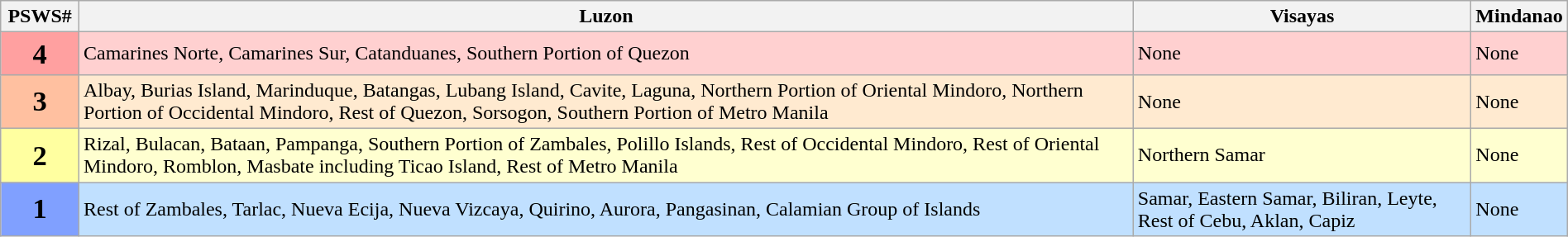<table class="wikitable" style="margin:1em auto 1em auto;">
<tr>
<th width="5%">PSWS#</th>
<th>Luzon</th>
<th>Visayas</th>
<th>Mindanao</th>
</tr>
<tr>
<th style="background-color:#ffa0a0"><big><big>4</big></big></th>
<td style="background-color:#ffd0d0">Camarines Norte, Camarines Sur, Catanduanes, Southern Portion of Quezon</td>
<td style="background-color:#ffd0d0">None</td>
<td style="background-color:#ffd0d0">None</td>
</tr>
<tr>
<th style="background-color:#ffc0a0"><big><big>3</big></big></th>
<td style="background-color:#ffead0">Albay, Burias Island, Marinduque, Batangas, Lubang Island, Cavite, Laguna, Northern Portion of Oriental Mindoro, Northern Portion of Occidental Mindoro, Rest of Quezon, Sorsogon, Southern Portion of Metro Manila</td>
<td style="background-color:#ffead0">None</td>
<td style="background-color:#ffead0">None</td>
</tr>
<tr>
<th style="background-color:#ffffa0"><big><big>2</big></big></th>
<td style="background-color:#ffffd0">Rizal, Bulacan, Bataan, Pampanga, Southern Portion of Zambales, Polillo Islands, Rest of Occidental Mindoro, Rest of Oriental Mindoro, Romblon, Masbate including Ticao Island, Rest of Metro Manila</td>
<td style="background-color:#ffffd0">Northern Samar</td>
<td style="background-color:#ffffd0">None</td>
</tr>
<tr>
<th style="background-color:#80a0ff"><big><big>1</big></big></th>
<td style="background-color:#c0e0ff">Rest of Zambales, Tarlac, Nueva Ecija, Nueva Vizcaya, Quirino, Aurora, Pangasinan, Calamian Group of Islands</td>
<td style="background-color:#c0e0ff">Samar, Eastern Samar, Biliran, Leyte, Rest of Cebu, Aklan, Capiz</td>
<td style="background-color:#c0e0ff">None</td>
</tr>
</table>
